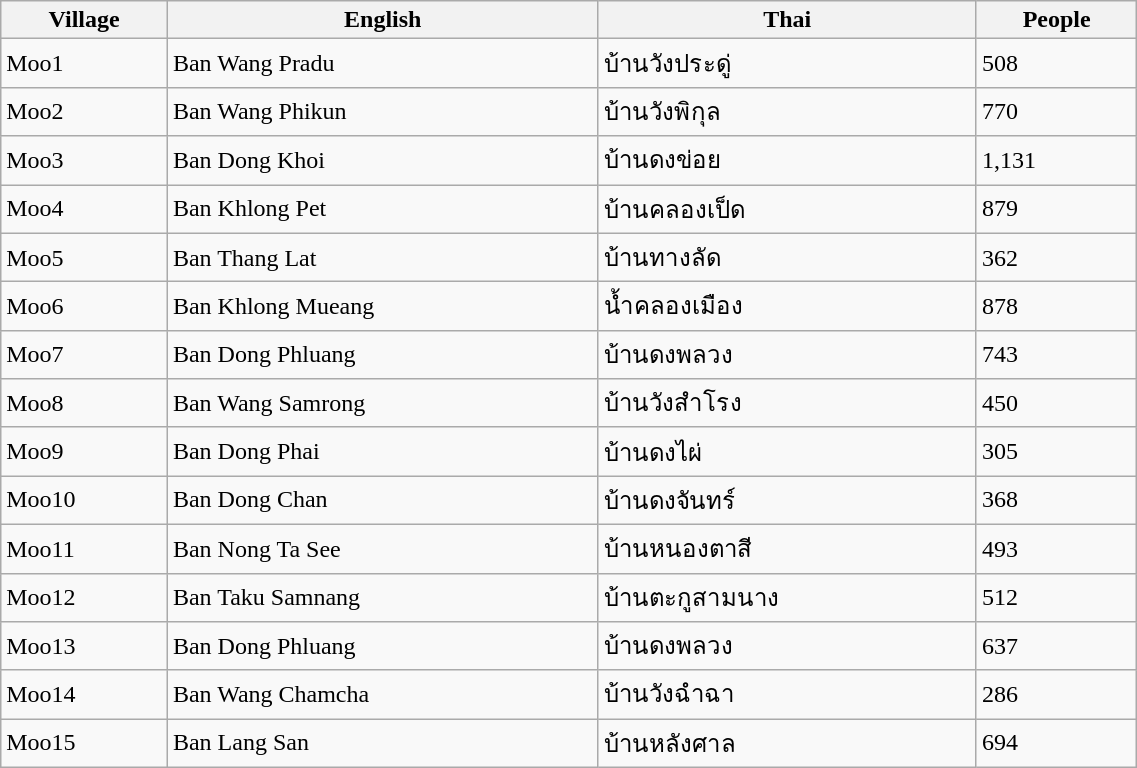<table class="wikitable" style="width:60%;">
<tr>
<th>Village</th>
<th>English</th>
<th>Thai</th>
<th>People</th>
</tr>
<tr>
<td>Moo1</td>
<td>Ban Wang Pradu</td>
<td>บ้านวังประดู่</td>
<td>508</td>
</tr>
<tr>
<td>Moo2</td>
<td>Ban Wang Phikun</td>
<td>บ้านวังพิกุล</td>
<td>770</td>
</tr>
<tr>
<td>Moo3</td>
<td>Ban Dong Khoi</td>
<td>บ้านดงข่อย</td>
<td>1,131</td>
</tr>
<tr>
<td>Moo4</td>
<td>Ban Khlong Pet</td>
<td>บ้านคลองเป็ด</td>
<td>879</td>
</tr>
<tr>
<td>Moo5</td>
<td>Ban Thang Lat</td>
<td>บ้านทางลัด</td>
<td>362</td>
</tr>
<tr>
<td>Moo6</td>
<td>Ban Khlong Mueang</td>
<td>น้ำคลองเมือง</td>
<td>878</td>
</tr>
<tr>
<td>Moo7</td>
<td>Ban Dong Phluang</td>
<td>บ้านดงพลวง</td>
<td>743</td>
</tr>
<tr>
<td>Moo8</td>
<td>Ban Wang Samrong</td>
<td>บ้านวังสำโรง</td>
<td>450</td>
</tr>
<tr>
<td>Moo9</td>
<td>Ban Dong Phai</td>
<td>บ้านดงไผ่</td>
<td>305</td>
</tr>
<tr>
<td>Moo10</td>
<td>Ban Dong Chan</td>
<td>บ้านดงจันทร์</td>
<td>368</td>
</tr>
<tr>
<td>Moo11</td>
<td>Ban Nong Ta See</td>
<td>บ้านหนองตาสี</td>
<td>493</td>
</tr>
<tr>
<td>Moo12</td>
<td>Ban Taku Samnang</td>
<td>บ้านตะกูสามนาง</td>
<td>512</td>
</tr>
<tr>
<td>Moo13</td>
<td>Ban Dong Phluang</td>
<td>บ้านดงพลวง</td>
<td>637</td>
</tr>
<tr>
<td>Moo14</td>
<td>Ban Wang Chamcha</td>
<td>บ้านวังฉำฉา</td>
<td>286</td>
</tr>
<tr>
<td>Moo15</td>
<td>Ban Lang San</td>
<td>บ้านหลังศาล</td>
<td>694</td>
</tr>
</table>
